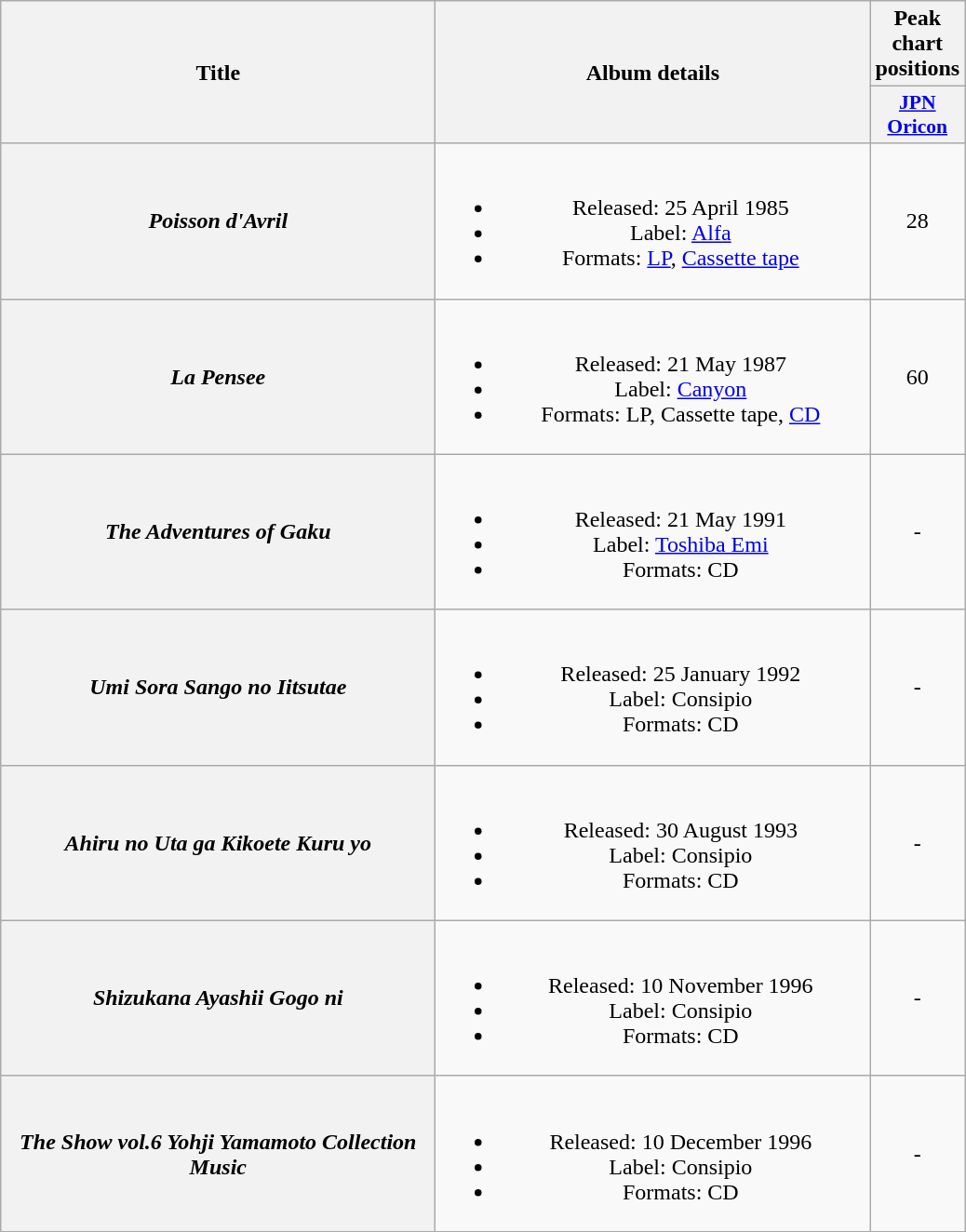<table class="wikitable plainrowheaders" style="text-align:center;">
<tr>
<th scope="col" rowspan="2" style="width:19em;">Title</th>
<th scope="col" rowspan="2" style="width:19em;">Album details</th>
<th scope="col">Peak chart positions</th>
</tr>
<tr>
<th scope="col" style="width:2.9em;font-size:90%;"><a href='#'>JPN<br>Oricon</a><br></th>
</tr>
<tr>
<th scope="row"><em>Poisson d'Avril</em></th>
<td><br><ul><li>Released: 25 April 1985</li><li>Label: <a href='#'>Alfa</a></li><li>Formats: <a href='#'>LP</a>, <a href='#'>Cassette tape</a></li></ul></td>
<td>28</td>
</tr>
<tr>
<th scope="row"><em>La Pensee</em></th>
<td><br><ul><li>Released: 21 May 1987</li><li>Label: <a href='#'>Canyon</a></li><li>Formats: LP, Cassette tape, <a href='#'>CD</a></li></ul></td>
<td>60</td>
</tr>
<tr>
<th scope="row"><em>The Adventures of Gaku</em></th>
<td><br><ul><li>Released: 21 May 1991</li><li>Label: <a href='#'>Toshiba Emi</a></li><li>Formats: CD</li></ul></td>
<td>-</td>
</tr>
<tr>
<th scope="row"><em>Umi Sora Sango no Iitsutae</em></th>
<td><br><ul><li>Released: 25 January 1992</li><li>Label: Consipio</li><li>Formats: CD</li></ul></td>
<td>-</td>
</tr>
<tr>
<th scope="row"><em>Ahiru no Uta ga Kikoete Kuru yo</em></th>
<td><br><ul><li>Released: 30 August 1993</li><li>Label: Consipio</li><li>Formats: CD</li></ul></td>
<td>-</td>
</tr>
<tr>
<th scope="row"><em>Shizukana Ayashii Gogo ni</em></th>
<td><br><ul><li>Released: 10 November 1996</li><li>Label: Consipio</li><li>Formats: CD</li></ul></td>
<td>-</td>
</tr>
<tr>
<th scope="row"><em>The Show vol.6 Yohji Yamamoto Collection Music</em></th>
<td><br><ul><li>Released: 10 December 1996</li><li>Label: Consipio</li><li>Formats: CD</li></ul></td>
<td>-</td>
</tr>
<tr>
</tr>
</table>
